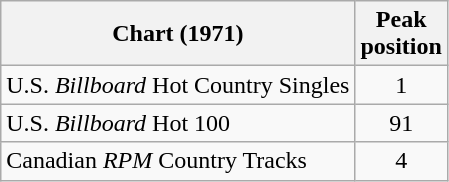<table class="wikitable sortable">
<tr>
<th>Chart (1971)</th>
<th>Peak<br>position</th>
</tr>
<tr>
<td>U.S. <em>Billboard</em> Hot Country Singles</td>
<td align="center">1</td>
</tr>
<tr>
<td>U.S. <em>Billboard</em> Hot 100</td>
<td align="center">91</td>
</tr>
<tr>
<td>Canadian <em>RPM</em> Country Tracks</td>
<td align="center">4</td>
</tr>
</table>
